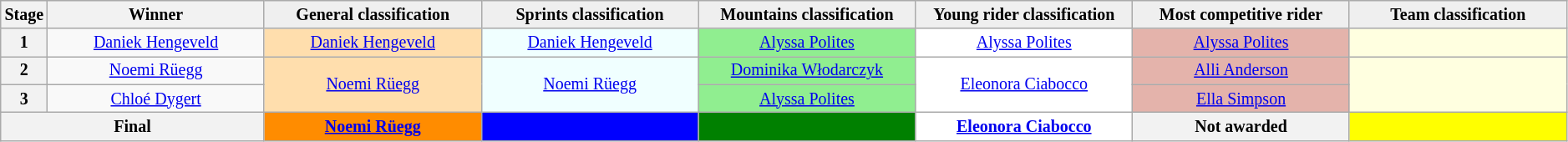<table class="wikitable" style="text-align: center; font-size:smaller;">
<tr style="background:#efefef;">
<th style="width:2%;">Stage</th>
<th style="width:14%;">Winner</th>
<th style="background:#efefef; width:14%;">General classification<br></th>
<th style="background:#efefef; width:14%;">Sprints classification<br></th>
<th style="background:#efefef; width:14%;">Mountains classification<br></th>
<th style="background:#efefef; width:14%;">Young rider classification<br></th>
<th style="background:#efefef; width:14%;">Most competitive rider<br></th>
<th style="background:#efefef; width:14%;">Team classification</th>
</tr>
<tr>
<th>1</th>
<td><a href='#'>Daniek Hengeveld</a></td>
<td style="background:navajowhite;"><a href='#'>Daniek Hengeveld</a></td>
<td style="background:azure;"><a href='#'>Daniek Hengeveld</a></td>
<td style="background:lightgreen;"><a href='#'>Alyssa Polites</a></td>
<td style="background:white;"><a href='#'>Alyssa Polites</a></td>
<td style="background:#E4B3AB;"><a href='#'>Alyssa Polites</a></td>
<td style="background:lightyellow;"></td>
</tr>
<tr>
<th>2</th>
<td><a href='#'>Noemi Rüegg</a></td>
<td style="background:navajowhite;" rowspan="2"><a href='#'>Noemi Rüegg</a></td>
<td style="background:azure;" rowspan="2"><a href='#'>Noemi Rüegg</a></td>
<td style="background:lightgreen;"><a href='#'>Dominika Włodarczyk</a></td>
<td style="background:white;" rowspan="2"><a href='#'>Eleonora Ciabocco</a></td>
<td style="background:#E4B3AB;"><a href='#'>Alli Anderson</a></td>
<td style="background:lightyellow;" rowspan="2"></td>
</tr>
<tr>
<th>3</th>
<td><a href='#'>Chloé Dygert</a></td>
<td style="background:lightgreen;"><a href='#'>Alyssa Polites</a></td>
<td style="background:#E4B3AB;"><a href='#'>Ella Simpson</a></td>
</tr>
<tr>
<th colspan="2">Final</th>
<th style="background:darkorange;"><a href='#'>Noemi Rüegg</a></th>
<th style="background:blue;"></th>
<th style="background:green"></th>
<th style="background:white;"><a href='#'>Eleonora Ciabocco</a></th>
<th>Not awarded</th>
<th style="background:yellow;"></th>
</tr>
</table>
